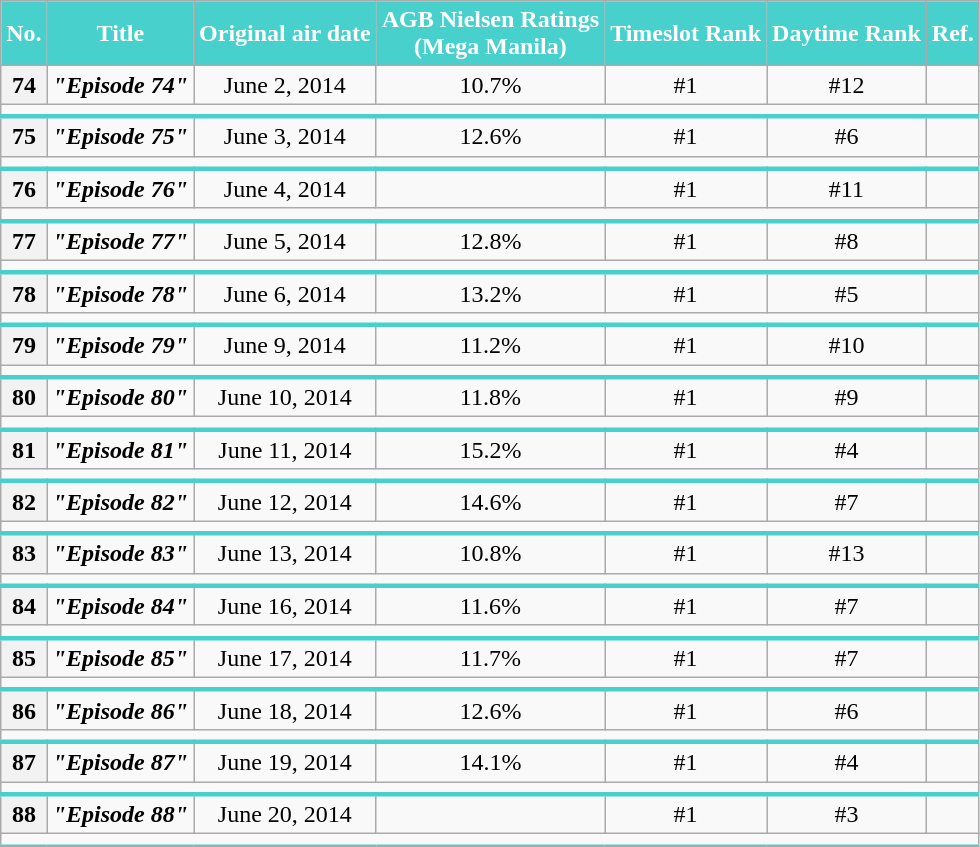<table class="wikitable" style="text-align:center">
<tr>
<th style="background:#48D1CC; color:#ffffff">No.</th>
<th style="background:#48D1CC; color:#ffffff">Title</th>
<th style="background:#48D1CC; color:#ffffff">Original air date</th>
<th style="background:#48D1CC; color:#ffffff">AGB Nielsen Ratings<br>(Mega Manila)</th>
<th style="background:#48D1CC; color:#ffffff">Timeslot Rank</th>
<th style="background:#48D1CC; color:#ffffff">Daytime Rank</th>
<th style="background:#48D1CC; color:#ffffff">Ref.</th>
</tr>
<tr>
<th>74</th>
<td align="left"><strong><em>"Episode 74"</em></strong></td>
<td>June 2, 2014</td>
<td>10.7%</td>
<td>#1</td>
<td>#12</td>
<td></td>
</tr>
<tr>
<td colspan = "7" style="text-align: left; border-bottom: 3px solid #48D1CC;"></td>
</tr>
<tr>
<th>75</th>
<td align="left"><strong><em>"Episode 75"</em></strong></td>
<td>June 3, 2014</td>
<td>12.6%</td>
<td>#1</td>
<td>#6</td>
<td></td>
</tr>
<tr>
<td colspan = "7" style="text-align: left; border-bottom: 3px solid #48D1CC;"></td>
</tr>
<tr>
<th>76</th>
<td align="left"><strong><em>"Episode 76"</em></strong></td>
<td>June 4, 2014</td>
<td></td>
<td>#1</td>
<td>#11</td>
<td></td>
</tr>
<tr>
<td colspan = "7" style="text-align: left; border-bottom: 3px solid #48D1CC;"></td>
</tr>
<tr>
<th>77</th>
<td align="left"><strong><em>"Episode 77"</em></strong></td>
<td>June 5, 2014</td>
<td>12.8%</td>
<td>#1</td>
<td>#8</td>
<td></td>
</tr>
<tr>
<td colspan = "7" style="text-align: left; border-bottom: 3px solid #48D1CC;"></td>
</tr>
<tr>
<th>78</th>
<td align="left"><strong><em>"Episode 78"</em></strong></td>
<td>June 6, 2014</td>
<td>13.2%</td>
<td>#1</td>
<td>#5</td>
<td></td>
</tr>
<tr>
<td colspan = "7" style="text-align: left; border-bottom: 3px solid #48D1CC;"></td>
</tr>
<tr>
<th>79</th>
<td align="left"><strong><em>"Episode 79"</em></strong></td>
<td>June 9, 2014</td>
<td>11.2%</td>
<td>#1</td>
<td>#10</td>
<td></td>
</tr>
<tr>
<td colspan = "7" style="text-align: left; border-bottom: 3px solid #48D1CC;"></td>
</tr>
<tr>
<th>80</th>
<td align="left"><strong><em>"Episode 80"</em></strong></td>
<td>June 10, 2014</td>
<td>11.8%</td>
<td>#1</td>
<td>#9</td>
<td></td>
</tr>
<tr>
<td colspan = "7" style="text-align: left; border-bottom: 3px solid #48D1CC;"></td>
</tr>
<tr>
<th>81</th>
<td align="left"><strong><em>"Episode 81"</em></strong></td>
<td>June 11, 2014</td>
<td>15.2%</td>
<td>#1</td>
<td>#4</td>
<td></td>
</tr>
<tr>
<td colspan = "7" style="text-align: left; border-bottom: 3px solid #48D1CC;"></td>
</tr>
<tr>
<th>82</th>
<td align="left"><strong><em>"Episode 82"</em></strong></td>
<td>June 12, 2014</td>
<td>14.6%</td>
<td>#1</td>
<td>#7</td>
<td></td>
</tr>
<tr>
<td colspan = "7" style="text-align: left; border-bottom: 3px solid #48D1CC;"></td>
</tr>
<tr>
<th>83</th>
<td align="left"><strong><em>"Episode 83"</em></strong></td>
<td>June 13, 2014</td>
<td>10.8%</td>
<td>#1</td>
<td>#13</td>
<td></td>
</tr>
<tr>
<td colspan = "7" style="text-align: left; border-bottom: 3px solid #48D1CC;"></td>
</tr>
<tr>
<th>84</th>
<td align="left"><strong><em>"Episode 84"</em></strong></td>
<td>June 16, 2014</td>
<td>11.6%</td>
<td>#1</td>
<td>#7</td>
<td></td>
</tr>
<tr>
<td colspan = "7" style="text-align: left; border-bottom: 3px solid #48D1CC;"></td>
</tr>
<tr>
<th>85</th>
<td align="left"><strong><em>"Episode 85"</em></strong></td>
<td>June 17, 2014</td>
<td>11.7%</td>
<td>#1</td>
<td>#7</td>
<td></td>
</tr>
<tr>
<td colspan = "7" style="text-align: left; border-bottom: 3px solid #48D1CC;"></td>
</tr>
<tr>
<th>86</th>
<td align="left"><strong><em>"Episode 86"</em></strong></td>
<td>June 18, 2014</td>
<td>12.6%</td>
<td>#1</td>
<td>#6</td>
<td></td>
</tr>
<tr>
<td colspan = "7" style="text-align: left; border-bottom: 3px solid #48D1CC;"></td>
</tr>
<tr>
<th>87</th>
<td align="left"><strong><em>"Episode 87"</em></strong></td>
<td>June 19, 2014</td>
<td>14.1%</td>
<td>#1</td>
<td>#4</td>
<td></td>
</tr>
<tr>
<td colspan = "7" style="text-align: left; border-bottom: 3px solid #48D1CC;"></td>
</tr>
<tr>
<th>88</th>
<td align="left"><strong><em>"Episode 88"</em></strong></td>
<td>June 20, 2014</td>
<td></td>
<td>#1</td>
<td>#3</td>
<td></td>
</tr>
<tr>
<td colspan = "7" style="text-align: left; border-bottom: 3px solid #48D1CC;"></td>
</tr>
<tr>
</tr>
</table>
